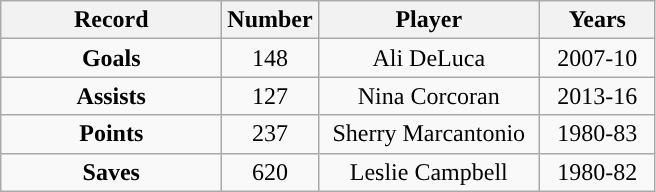<table class="wikitable">
<tr>
<th style="width:140px; ">Record</th>
<th style="width:35px; ">Number</th>
<th style="width:140px; ">Player</th>
<th style="width:70px; ">Years</th>
</tr>
<tr style="text-align:center;">
<td><strong>Goals</strong></td>
<td>148</td>
<td>Ali DeLuca</td>
<td>2007-10</td>
</tr>
<tr style="text-align:center;">
<td><strong>Assists</strong></td>
<td>127</td>
<td>Nina Corcoran</td>
<td>2013-16</td>
</tr>
<tr style="text-align:center;">
<td><strong>Points</strong></td>
<td>237</td>
<td>Sherry Marcantonio</td>
<td>1980-83</td>
</tr>
<tr style="text-align:center;">
<td><strong>Saves</strong></td>
<td>620</td>
<td>Leslie Campbell</td>
<td>1980-82</td>
</tr>
</table>
